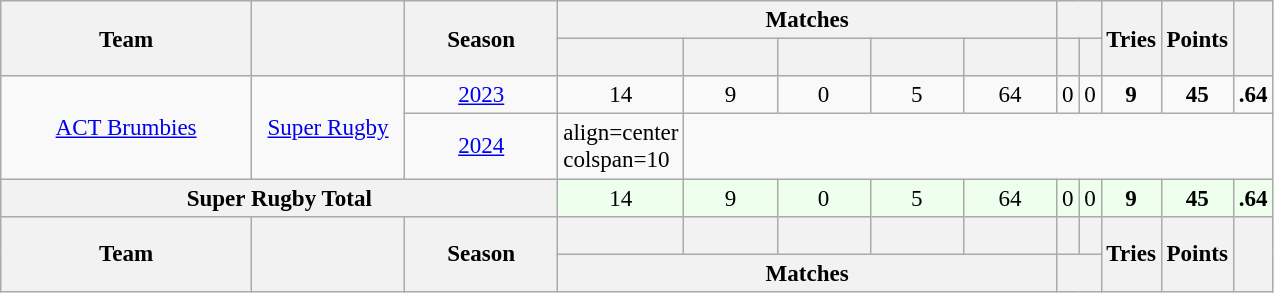<table class="wikitable" style="font-size:96%">
<tr>
<th rowspan=2 width="160">Team</th>
<th rowspan=2 width="95"></th>
<th rowspan=2 width="95">Season</th>
<th colspan=5>Matches</th>
<th colspan=2></th>
<th rowspan=2>Tries</th>
<th rowspan=2>Points</th>
<th rowspan=2></th>
</tr>
<tr>
<th width=55></th>
<th width=55></th>
<th width=55></th>
<th width=55></th>
<th width=55></th>
<th><br></th>
<th><br></th>
</tr>
<tr>
<td align=center rowspan=2><a href='#'>ACT Brumbies</a></td>
<td align=center rowspan=2><a href='#'>Super Rugby</a></td>
<td align=center><a href='#'>2023</a></td>
<td align=center>14</td>
<td align=center>9</td>
<td align=center>0</td>
<td align=center>5</td>
<td align=center>64</td>
<td align=center>0</td>
<td align=center>0</td>
<td align=center><strong>9</strong></td>
<td align=center><strong>45</strong></td>
<td align=center><strong>.64</strong></td>
</tr>
<tr>
<td align=center><a href='#'>2024</a></td>
<td>align=center colspan=10 </td>
</tr>
<tr>
<th colspan=3>Super Rugby Total</th>
<td align=center bgcolor=#EEFFEE>14</td>
<td align=center bgcolor=#EEFFEE>9</td>
<td align=center bgcolor=#EEFFEE>0</td>
<td align=center bgcolor=#EEFFEE>5</td>
<td align=center bgcolor=#EEFFEE>64</td>
<td align=center bgcolor=#EEFFEE>0</td>
<td align=center bgcolor=#EEFFEE>0</td>
<td align=center bgcolor=#EEFFEE><strong>9</strong></td>
<td align=center bgcolor=#EEFFEE><strong>45</strong></td>
<td align=center bgcolor=#EEFFEE><strong>.64</strong></td>
</tr>
<tr>
<th rowspan=2 width="160">Team</th>
<th rowspan=2 width="95"></th>
<th rowspan=2 width="95">Season</th>
<th></th>
<th></th>
<th></th>
<th></th>
<th></th>
<th><br></th>
<th><br></th>
<th rowspan=2>Tries</th>
<th rowspan=2>Points</th>
<th rowspan=2></th>
</tr>
<tr>
<th colspan=5>Matches</th>
<th colspan=2></th>
</tr>
</table>
